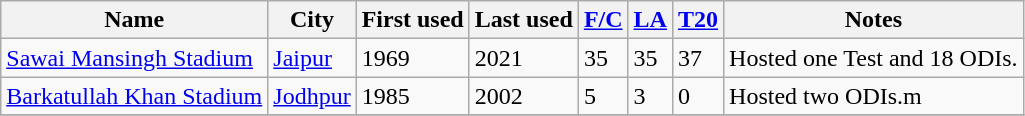<table class ="wikitable sortable">
<tr>
<th>Name</th>
<th>City</th>
<th>First used</th>
<th>Last used</th>
<th><a href='#'>F/C</a></th>
<th><a href='#'>LA</a></th>
<th><a href='#'>T20</a></th>
<th>Notes</th>
</tr>
<tr>
<td><a href='#'>Sawai Mansingh Stadium</a></td>
<td><a href='#'>Jaipur</a></td>
<td>1969</td>
<td>2021</td>
<td>35</td>
<td>35</td>
<td>37</td>
<td>Hosted one Test and 18 ODIs.</td>
</tr>
<tr>
<td><a href='#'>Barkatullah Khan Stadium</a></td>
<td><a href='#'>Jodhpur</a></td>
<td>1985</td>
<td>2002</td>
<td>5</td>
<td>3</td>
<td>0</td>
<td>Hosted two ODIs.m</td>
</tr>
<tr>
</tr>
</table>
